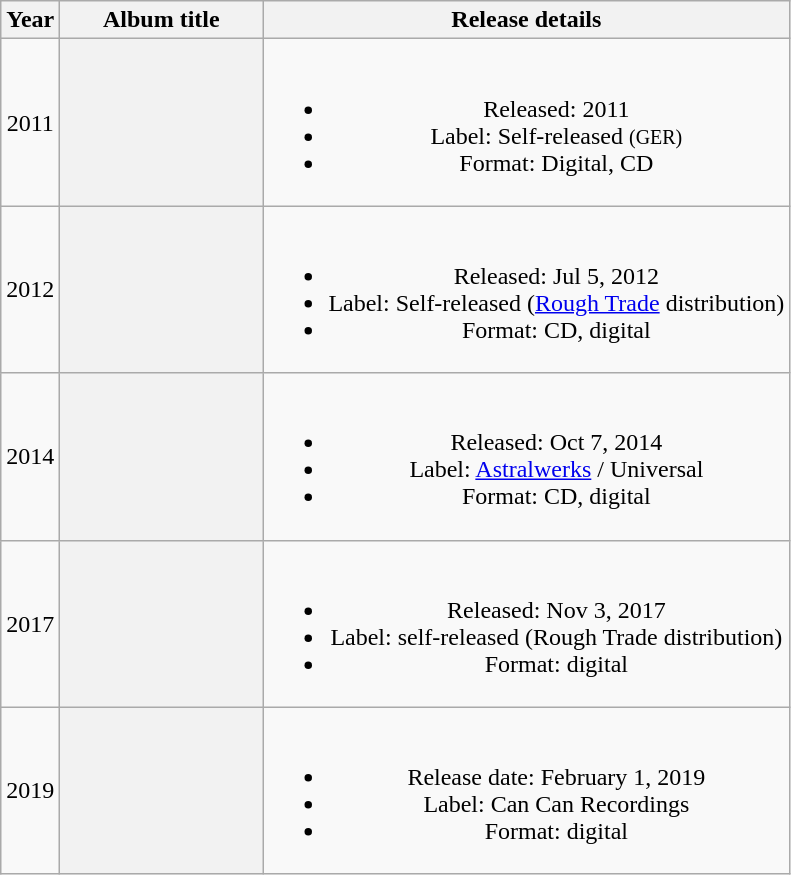<table class="wikitable plainrowheaders" style="text-align:center;">
<tr>
<th>Year</th>
<th scope="col" style="width:8em;">Album title</th>
<th scope="col">Release details</th>
</tr>
<tr>
<td>2011</td>
<th></th>
<td><br><ul><li>Released: 2011</li><li>Label: Self-released <small>(GER)</small></li><li>Format: Digital, CD</li></ul></td>
</tr>
<tr>
<td>2012</td>
<th></th>
<td><br><ul><li>Released: Jul 5, 2012</li><li>Label: Self-released (<a href='#'>Rough Trade</a> distribution)</li><li>Format: CD, digital</li></ul></td>
</tr>
<tr>
<td>2014</td>
<th></th>
<td><br><ul><li>Released: Oct 7, 2014</li><li>Label: <a href='#'>Astralwerks</a> / Universal</li><li>Format: CD, digital</li></ul></td>
</tr>
<tr>
<td>2017</td>
<th></th>
<td><br><ul><li>Released: Nov 3, 2017</li><li>Label: self-released (Rough Trade distribution)</li><li>Format: digital</li></ul></td>
</tr>
<tr>
<td>2019</td>
<th><br><small></small></th>
<td><br><ul><li>Release date: February 1, 2019</li><li>Label: Can Can Recordings</li><li>Format: digital</li></ul></td>
</tr>
</table>
